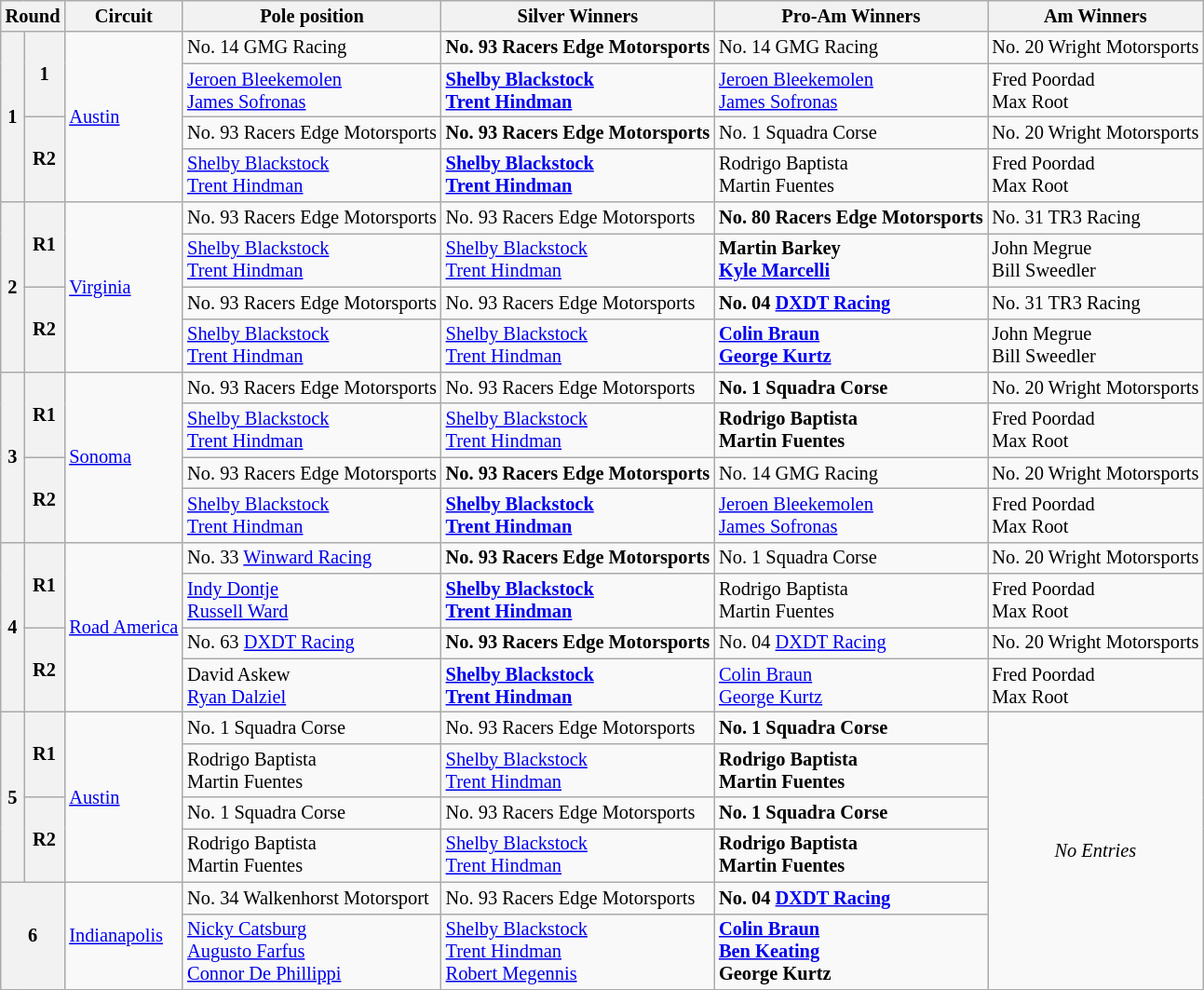<table class="wikitable" style="font-size: 85%;">
<tr>
<th colspan=2>Round</th>
<th>Circuit</th>
<th>Pole position</th>
<th>Silver Winners</th>
<th>Pro-Am Winners</th>
<th>Am Winners</th>
</tr>
<tr>
<th rowspan=4>1</th>
<th rowspan=2>1</th>
<td rowspan=4> <a href='#'>Austin</a></td>
<td> No. 14 GMG Racing</td>
<td><strong> No. 93 Racers Edge Motorsports</strong></td>
<td> No. 14 GMG Racing</td>
<td> No. 20 Wright Motorsports</td>
</tr>
<tr>
<td> <a href='#'>Jeroen Bleekemolen</a><br> <a href='#'>James Sofronas</a></td>
<td><strong> <a href='#'>Shelby Blackstock</a><br> <a href='#'>Trent Hindman</a></strong></td>
<td> <a href='#'>Jeroen Bleekemolen</a><br> <a href='#'>James Sofronas</a></td>
<td> Fred Poordad<br> Max Root</td>
</tr>
<tr>
<th rowspan=2>R2</th>
<td> No. 93 Racers Edge Motorsports</td>
<td><strong> No. 93 Racers Edge Motorsports</strong></td>
<td> No. 1 Squadra Corse</td>
<td> No. 20 Wright Motorsports</td>
</tr>
<tr>
<td> <a href='#'>Shelby Blackstock</a><br> <a href='#'>Trent Hindman</a></td>
<td><strong> <a href='#'>Shelby Blackstock</a><br> <a href='#'>Trent Hindman</a></strong></td>
<td> Rodrigo Baptista<br> Martin Fuentes</td>
<td> Fred Poordad<br> Max Root</td>
</tr>
<tr>
<th rowspan=4>2</th>
<th rowspan=2>R1</th>
<td rowspan=4> <a href='#'>Virginia</a></td>
<td> No. 93 Racers Edge Motorsports</td>
<td> No. 93 Racers Edge Motorsports</td>
<td><strong> No. 80 Racers Edge Motorsports</strong></td>
<td> No. 31 TR3 Racing</td>
</tr>
<tr>
<td> <a href='#'>Shelby Blackstock</a><br> <a href='#'>Trent Hindman</a></td>
<td> <a href='#'>Shelby Blackstock</a><br> <a href='#'>Trent Hindman</a></td>
<td><strong> Martin Barkey<br> <a href='#'>Kyle Marcelli</a></strong></td>
<td> John Megrue<br> Bill Sweedler</td>
</tr>
<tr>
<th rowspan=2>R2</th>
<td> No. 93 Racers Edge Motorsports</td>
<td> No. 93 Racers Edge Motorsports</td>
<td><strong> No. 04 <a href='#'>DXDT Racing</a></strong></td>
<td> No. 31 TR3 Racing</td>
</tr>
<tr>
<td> <a href='#'>Shelby Blackstock</a><br> <a href='#'>Trent Hindman</a></td>
<td> <a href='#'>Shelby Blackstock</a><br> <a href='#'>Trent Hindman</a></td>
<td><strong> <a href='#'>Colin Braun</a><br> <a href='#'>George Kurtz</a></strong></td>
<td> John Megrue<br> Bill Sweedler</td>
</tr>
<tr>
<th rowspan=4>3</th>
<th rowspan=2>R1</th>
<td rowspan=4> <a href='#'>Sonoma</a></td>
<td> No. 93 Racers Edge Motorsports</td>
<td> No. 93 Racers Edge Motorsports</td>
<td><strong> No. 1 Squadra Corse</strong></td>
<td> No. 20 Wright Motorsports</td>
</tr>
<tr>
<td> <a href='#'>Shelby Blackstock</a><br> <a href='#'>Trent Hindman</a></td>
<td> <a href='#'>Shelby Blackstock</a><br> <a href='#'>Trent Hindman</a></td>
<td><strong> Rodrigo Baptista<br> Martin Fuentes</strong></td>
<td> Fred Poordad<br> Max Root</td>
</tr>
<tr>
<th rowspan=2>R2</th>
<td> No. 93 Racers Edge Motorsports</td>
<td><strong> No. 93 Racers Edge Motorsports</strong></td>
<td> No. 14 GMG Racing</td>
<td> No. 20 Wright Motorsports</td>
</tr>
<tr>
<td> <a href='#'>Shelby Blackstock</a><br> <a href='#'>Trent Hindman</a></td>
<td><strong> <a href='#'>Shelby Blackstock</a><br> <a href='#'>Trent Hindman</a></strong></td>
<td> <a href='#'>Jeroen Bleekemolen</a><br> <a href='#'>James Sofronas</a></td>
<td> Fred Poordad<br> Max Root</td>
</tr>
<tr>
<th rowspan=4>4</th>
<th rowspan=2>R1</th>
<td rowspan=4> <a href='#'>Road America</a></td>
<td> No. 33 <a href='#'>Winward Racing</a></td>
<td><strong> No. 93 Racers Edge Motorsports</strong></td>
<td> No. 1 Squadra Corse</td>
<td> No. 20 Wright Motorsports</td>
</tr>
<tr>
<td> <a href='#'>Indy Dontje</a><br> <a href='#'>Russell Ward</a></td>
<td><strong> <a href='#'>Shelby Blackstock</a><br> <a href='#'>Trent Hindman</a></strong></td>
<td> Rodrigo Baptista<br> Martin Fuentes</td>
<td> Fred Poordad<br> Max Root</td>
</tr>
<tr>
<th rowspan=2>R2</th>
<td> No. 63 <a href='#'>DXDT Racing</a></td>
<td><strong> No. 93 Racers Edge Motorsports</strong></td>
<td> No. 04 <a href='#'>DXDT Racing</a></td>
<td> No. 20 Wright Motorsports</td>
</tr>
<tr>
<td> David Askew<br> <a href='#'>Ryan Dalziel</a></td>
<td><strong> <a href='#'>Shelby Blackstock</a><br> <a href='#'>Trent Hindman</a></strong></td>
<td> <a href='#'>Colin Braun</a><br> <a href='#'>George Kurtz</a></td>
<td> Fred Poordad<br> Max Root</td>
</tr>
<tr>
<th rowspan=4>5</th>
<th rowspan=2>R1</th>
<td rowspan=4> <a href='#'>Austin</a></td>
<td> No. 1 Squadra Corse</td>
<td> No. 93 Racers Edge Motorsports</td>
<td><strong> No. 1 Squadra Corse</strong></td>
<td rowspan=6 align=center><em>No Entries</em></td>
</tr>
<tr>
<td> Rodrigo Baptista<br> Martin Fuentes</td>
<td> <a href='#'>Shelby Blackstock</a><br> <a href='#'>Trent Hindman</a></td>
<td><strong> Rodrigo Baptista<br> Martin Fuentes</strong></td>
</tr>
<tr>
<th rowspan=2>R2</th>
<td> No. 1 Squadra Corse</td>
<td> No. 93 Racers Edge Motorsports</td>
<td><strong> No. 1 Squadra Corse</strong></td>
</tr>
<tr>
<td> Rodrigo Baptista<br> Martin Fuentes</td>
<td> <a href='#'>Shelby Blackstock</a><br> <a href='#'>Trent Hindman</a></td>
<td><strong> Rodrigo Baptista<br> Martin Fuentes</strong></td>
</tr>
<tr>
<th rowspan=2 colspan=2>6</th>
<td rowspan=2> <a href='#'>Indianapolis</a></td>
<td> No. 34 Walkenhorst Motorsport</td>
<td> No. 93 Racers Edge Motorsports</td>
<td><strong> No. 04 <a href='#'>DXDT Racing</a></strong></td>
</tr>
<tr>
<td> <a href='#'>Nicky Catsburg</a><br> <a href='#'>Augusto Farfus</a><br> <a href='#'>Connor De Phillippi</a></td>
<td> <a href='#'>Shelby Blackstock</a><br> <a href='#'>Trent Hindman</a><br> <a href='#'>Robert Megennis</a></td>
<td><strong> <a href='#'>Colin Braun</a><br> <a href='#'>Ben Keating</a><br> George Kurtz</strong></td>
</tr>
</table>
